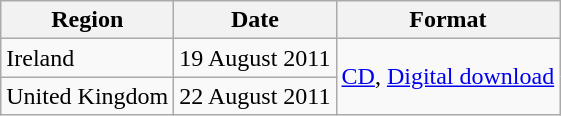<table class="wikitable">
<tr>
<th scope="col">Region</th>
<th scope="col">Date</th>
<th scope="col">Format</th>
</tr>
<tr>
<td>Ireland</td>
<td>19 August 2011</td>
<td rowspan="2"><a href='#'>CD</a>, <a href='#'>Digital download</a></td>
</tr>
<tr>
<td>United Kingdom</td>
<td>22 August 2011</td>
</tr>
</table>
